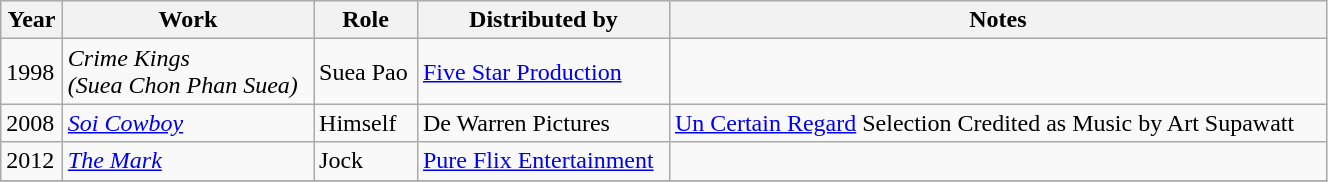<table class="wikitable" width =70%>
<tr>
<th>Year</th>
<th>Work</th>
<th>Role</th>
<th>Distributed by</th>
<th>Notes</th>
</tr>
<tr>
<td>1998</td>
<td><em>Crime Kings</em> <br><em>(Suea Chon Phan Suea)</em></td>
<td>Suea Pao</td>
<td><a href='#'>Five Star Production</a></td>
<td></td>
</tr>
<tr>
<td>2008</td>
<td><em><a href='#'>Soi Cowboy</a></em></td>
<td>Himself</td>
<td>De Warren Pictures</td>
<td><a href='#'>Un Certain Regard</a> Selection Credited as Music by Art Supawatt</td>
</tr>
<tr>
<td>2012</td>
<td><em><a href='#'>The Mark</a></em></td>
<td>Jock</td>
<td><a href='#'>Pure Flix Entertainment</a></td>
<td></td>
</tr>
<tr>
</tr>
</table>
